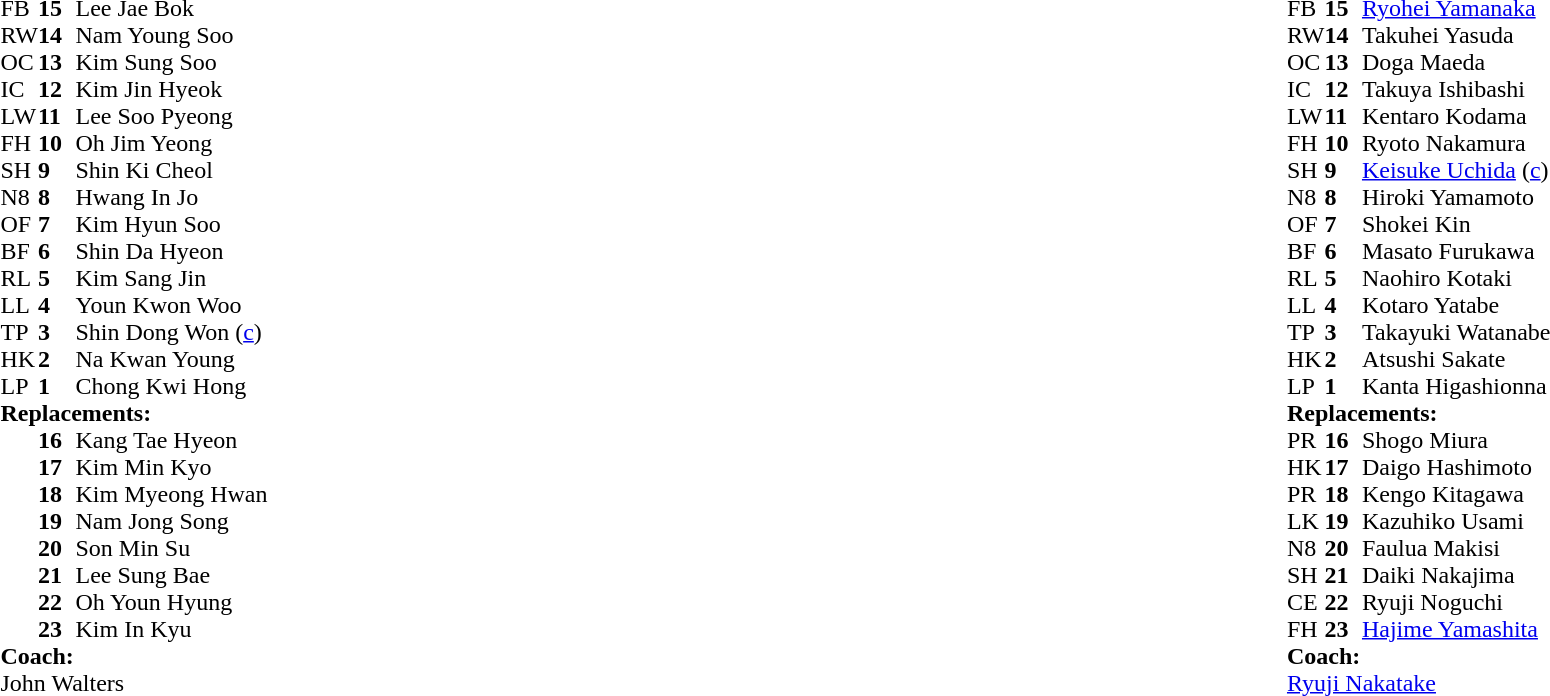<table style="width:100%">
<tr>
<td style="vertical-align:top; width:50%"><br><table cellspacing="0" cellpadding="0">
<tr>
<th width="25"></th>
<th width="25"></th>
</tr>
<tr>
<td>FB</td>
<td><strong>15</strong></td>
<td>Lee Jae Bok</td>
</tr>
<tr>
<td>RW</td>
<td><strong>14</strong></td>
<td>Nam Young Soo</td>
</tr>
<tr>
<td>OC</td>
<td><strong>13</strong></td>
<td>Kim Sung Soo</td>
<td></td>
</tr>
<tr>
<td>IC</td>
<td><strong>12</strong></td>
<td>Kim Jin Hyeok</td>
<td></td>
</tr>
<tr>
<td>LW</td>
<td><strong>11</strong></td>
<td>Lee Soo Pyeong</td>
</tr>
<tr>
<td>FH</td>
<td><strong>10</strong></td>
<td>Oh Jim Yeong</td>
</tr>
<tr>
<td>SH</td>
<td><strong>9</strong></td>
<td>Shin Ki Cheol</td>
<td></td>
</tr>
<tr>
<td>N8</td>
<td><strong>8</strong></td>
<td>Hwang In Jo</td>
<td></td>
</tr>
<tr>
<td>OF</td>
<td><strong>7</strong></td>
<td>Kim Hyun Soo</td>
<td></td>
<td></td>
</tr>
<tr>
<td>BF</td>
<td><strong>6</strong></td>
<td>Shin Da Hyeon</td>
</tr>
<tr>
<td>RL</td>
<td><strong>5</strong></td>
<td>Kim Sang Jin</td>
<td></td>
</tr>
<tr>
<td>LL</td>
<td><strong>4</strong></td>
<td>Youn Kwon Woo</td>
<td></td>
<td></td>
</tr>
<tr>
<td>TP</td>
<td><strong>3</strong></td>
<td>Shin Dong Won (<a href='#'>c</a>)</td>
<td></td>
</tr>
<tr>
<td>HK</td>
<td><strong>2</strong></td>
<td>Na Kwan Young</td>
<td></td>
</tr>
<tr>
<td>LP</td>
<td><strong>1</strong></td>
<td>Chong Kwi Hong</td>
<td></td>
</tr>
<tr>
<td colspan=3><strong>Replacements:</strong></td>
</tr>
<tr>
<td></td>
<td><strong>16</strong></td>
<td>Kang Tae Hyeon</td>
<td></td>
</tr>
<tr>
<td></td>
<td><strong>17</strong></td>
<td>Kim Min Kyo</td>
<td></td>
</tr>
<tr>
<td></td>
<td><strong>18</strong></td>
<td>Kim Myeong Hwan</td>
<td></td>
</tr>
<tr>
<td></td>
<td><strong>19</strong></td>
<td>Nam Jong Song</td>
<td></td>
</tr>
<tr>
<td></td>
<td><strong>20</strong></td>
<td>Son Min Su</td>
<td></td>
</tr>
<tr>
<td></td>
<td><strong>21</strong></td>
<td>Lee Sung Bae</td>
<td></td>
</tr>
<tr>
<td></td>
<td><strong>22</strong></td>
<td>Oh Youn Hyung</td>
<td></td>
</tr>
<tr>
<td></td>
<td><strong>23</strong></td>
<td>Kim In Kyu</td>
<td></td>
</tr>
<tr>
<td colspan=3><strong>Coach:</strong></td>
</tr>
<tr>
<td colspan="4"> John Walters</td>
</tr>
</table>
</td>
<td style="vertical-align:top"></td>
<td style="vertical-align:top; width:50%"><br><table cellspacing="0" cellpadding="0" style="margin:auto">
<tr>
<th width="25"></th>
<th width="25"></th>
</tr>
<tr>
<td>FB</td>
<td><strong>15</strong></td>
<td><a href='#'>Ryohei Yamanaka</a></td>
<td></td>
</tr>
<tr>
<td>RW</td>
<td><strong>14</strong></td>
<td>Takuhei Yasuda</td>
</tr>
<tr>
<td>OC</td>
<td><strong>13</strong></td>
<td>Doga Maeda</td>
</tr>
<tr>
<td>IC</td>
<td><strong>12</strong></td>
<td>Takuya Ishibashi</td>
</tr>
<tr>
<td>LW</td>
<td><strong>11</strong></td>
<td>Kentaro Kodama</td>
<td></td>
</tr>
<tr>
<td>FH</td>
<td><strong>10</strong></td>
<td>Ryoto Nakamura</td>
</tr>
<tr>
<td>SH</td>
<td><strong>9</strong></td>
<td><a href='#'>Keisuke Uchida</a> (<a href='#'>c</a>)</td>
<td></td>
</tr>
<tr>
<td>N8</td>
<td><strong>8</strong></td>
<td>Hiroki Yamamoto</td>
</tr>
<tr>
<td>OF</td>
<td><strong>7</strong></td>
<td>Shokei Kin</td>
<td></td>
</tr>
<tr>
<td>BF</td>
<td><strong>6</strong></td>
<td>Masato Furukawa</td>
</tr>
<tr>
<td>RL</td>
<td><strong>5</strong></td>
<td>Naohiro Kotaki</td>
<td></td>
</tr>
<tr>
<td>LL</td>
<td><strong>4</strong></td>
<td>Kotaro Yatabe</td>
</tr>
<tr>
<td>TP</td>
<td><strong>3</strong></td>
<td>Takayuki Watanabe</td>
<td></td>
</tr>
<tr>
<td>HK</td>
<td><strong>2</strong></td>
<td>Atsushi Sakate</td>
<td></td>
</tr>
<tr>
<td>LP</td>
<td><strong>1</strong></td>
<td>Kanta Higashionna</td>
<td></td>
</tr>
<tr>
<td colspan=3><strong>Replacements:</strong></td>
</tr>
<tr>
<td>PR</td>
<td><strong>16</strong></td>
<td>Shogo Miura</td>
<td></td>
</tr>
<tr>
<td>HK</td>
<td><strong>17</strong></td>
<td>Daigo Hashimoto</td>
<td></td>
</tr>
<tr>
<td>PR</td>
<td><strong>18</strong></td>
<td>Kengo Kitagawa</td>
<td></td>
</tr>
<tr>
<td>LK</td>
<td><strong>19</strong></td>
<td>Kazuhiko Usami</td>
<td></td>
</tr>
<tr>
<td>N8</td>
<td><strong>20</strong></td>
<td>Faulua Makisi</td>
<td></td>
</tr>
<tr>
<td>SH</td>
<td><strong>21</strong></td>
<td>Daiki Nakajima</td>
<td></td>
</tr>
<tr>
<td>CE</td>
<td><strong>22</strong></td>
<td>Ryuji Noguchi</td>
<td></td>
</tr>
<tr>
<td>FH</td>
<td><strong>23</strong></td>
<td><a href='#'>Hajime Yamashita</a></td>
<td></td>
</tr>
<tr>
<td colspan=3><strong>Coach:</strong></td>
</tr>
<tr>
<td colspan="4"> <a href='#'>Ryuji Nakatake</a></td>
</tr>
</table>
</td>
</tr>
</table>
